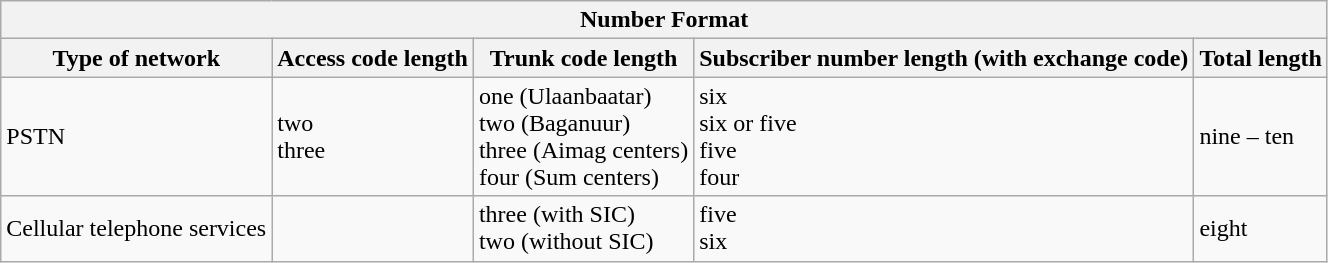<table class="wikitable" border=1>
<tr>
<th colspan="5">Number Format</th>
</tr>
<tr>
<th>Type of network</th>
<th>Access code length</th>
<th>Trunk code length</th>
<th>Subscriber number length (with exchange code)</th>
<th>Total length</th>
</tr>
<tr>
<td>PSTN</td>
<td>two<br>three</td>
<td>one (Ulaanbaatar)<br>two (Baganuur)<br>three (Aimag centers)<br>four (Sum centers)</td>
<td>six<br>six or five<br>five<br>four</td>
<td>nine – ten</td>
</tr>
<tr>
<td>Cellular telephone services</td>
<td></td>
<td>three (with SIC)<br>two (without SIC)</td>
<td>five<br>six</td>
<td>eight</td>
</tr>
</table>
